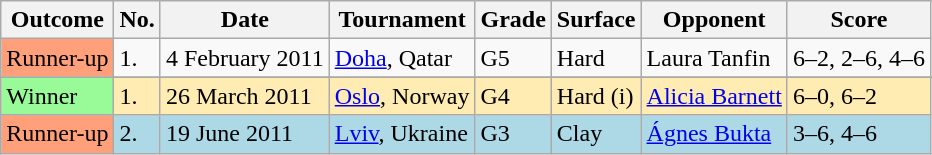<table class="sortable wikitable">
<tr>
<th>Outcome</th>
<th>No.</th>
<th>Date</th>
<th>Tournament</th>
<th>Grade</th>
<th>Surface</th>
<th>Opponent</th>
<th>Score</th>
</tr>
<tr>
<td style="background:#ffa07a;">Runner-up</td>
<td>1.</td>
<td>4 February 2011</td>
<td><a href='#'>Doha</a>, Qatar</td>
<td>G5</td>
<td>Hard</td>
<td> Laura Tanfin</td>
<td>6–2, 2–6, 4–6</td>
</tr>
<tr>
</tr>
<tr bgcolor=#ffecb2>
<td bgcolor="98FB98">Winner</td>
<td>1.</td>
<td>26 March 2011</td>
<td><a href='#'>Oslo</a>, Norway</td>
<td>G4</td>
<td>Hard (i)</td>
<td> <a href='#'>Alicia Barnett</a></td>
<td>6–0, 6–2</td>
</tr>
<tr bgcolor="lightblue">
<td style="background:#ffa07a;">Runner-up</td>
<td>2.</td>
<td>19 June 2011</td>
<td><a href='#'>Lviv</a>, Ukraine</td>
<td>G3</td>
<td>Clay</td>
<td> <a href='#'>Ágnes Bukta</a></td>
<td>3–6, 4–6</td>
</tr>
</table>
